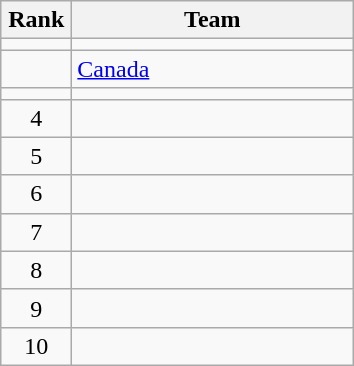<table class="wikitable" style="text-align: center;">
<tr>
<th width=40>Rank</th>
<th width=180>Team</th>
</tr>
<tr align=center>
<td></td>
<td style="text-align:left;"></td>
</tr>
<tr align=center>
<td></td>
<td style="text-align:left;"> <a href='#'>Canada</a></td>
</tr>
<tr align=center>
<td></td>
<td style="text-align:left;"></td>
</tr>
<tr align=center>
<td>4</td>
<td style="text-align:left;"></td>
</tr>
<tr align=center>
<td>5</td>
<td style="text-align:left;"></td>
</tr>
<tr align=center>
<td>6</td>
<td style="text-align:left;"></td>
</tr>
<tr align=center>
<td>7</td>
<td style="text-align:left;"></td>
</tr>
<tr align=center>
<td>8</td>
<td style="text-align:left;"></td>
</tr>
<tr align=center>
<td>9</td>
<td style="text-align:left;"></td>
</tr>
<tr align=center>
<td>10</td>
<td style="text-align:left;"></td>
</tr>
</table>
